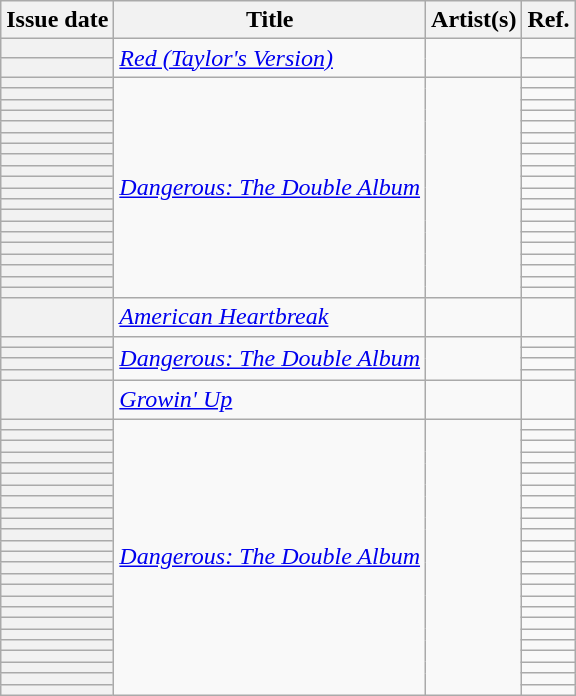<table class="wikitable sortable plainrowheaders">
<tr>
<th scope=col>Issue date</th>
<th scope=col>Title</th>
<th scope=col>Artist(s)</th>
<th scope=col class=unsortable>Ref.</th>
</tr>
<tr>
<th scope=row></th>
<td rowspan=2><em><a href='#'>Red (Taylor's Version)</a></em></td>
<td rowspan=2></td>
<td align=center></td>
</tr>
<tr>
<th scope=row></th>
<td align=center></td>
</tr>
<tr>
<th scope=row></th>
<td rowspan=20><em><a href='#'>Dangerous: The Double Album</a></em></td>
<td rowspan=20></td>
<td align=center></td>
</tr>
<tr>
<th scope=row></th>
<td align=center></td>
</tr>
<tr>
<th scope=row></th>
<td align=center></td>
</tr>
<tr>
<th scope=row></th>
<td align=center></td>
</tr>
<tr>
<th scope=row></th>
<td align=center></td>
</tr>
<tr>
<th scope=row></th>
<td align=center></td>
</tr>
<tr>
<th scope=row></th>
<td align=center></td>
</tr>
<tr>
<th scope=row></th>
<td align=center></td>
</tr>
<tr>
<th scope=row></th>
<td align=center></td>
</tr>
<tr>
<th scope=row></th>
<td align=center></td>
</tr>
<tr>
<th scope=row></th>
<td align=center></td>
</tr>
<tr>
<th scope=row></th>
<td align=center></td>
</tr>
<tr>
<th scope=row></th>
<td align=center></td>
</tr>
<tr>
<th scope=row></th>
<td align=center></td>
</tr>
<tr>
<th scope=row></th>
<td align=center></td>
</tr>
<tr>
<th scope=row></th>
<td align=center></td>
</tr>
<tr>
<th scope=row></th>
<td align=center></td>
</tr>
<tr>
<th scope=row></th>
<td align=center></td>
</tr>
<tr>
<th scope=row></th>
<td align=center></td>
</tr>
<tr>
<th scope=row></th>
<td align=center></td>
</tr>
<tr>
<th scope=row></th>
<td><em><a href='#'>American Heartbreak</a></em></td>
<td></td>
<td align=center></td>
</tr>
<tr>
<th scope=row></th>
<td rowspan=4><em><a href='#'>Dangerous: The Double Album</a></em></td>
<td rowspan=4></td>
<td align=center></td>
</tr>
<tr>
<th scope=row></th>
<td align=center></td>
</tr>
<tr>
<th scope=row></th>
<td align=center></td>
</tr>
<tr>
<th scope=row></th>
<td align=center></td>
</tr>
<tr>
<th scope=row></th>
<td><em><a href='#'>Growin' Up</a></em></td>
<td></td>
<td align=center></td>
</tr>
<tr>
<th scope=row></th>
<td rowspan=25><em><a href='#'>Dangerous: The Double Album</a></em></td>
<td rowspan=25></td>
<td align=center></td>
</tr>
<tr>
<th scope=row></th>
<td align=center></td>
</tr>
<tr>
<th scope=row></th>
<td align=center></td>
</tr>
<tr>
<th scope=row></th>
<td align=center></td>
</tr>
<tr>
<th scope=row></th>
<td align=center></td>
</tr>
<tr>
<th scope=row></th>
<td align=center></td>
</tr>
<tr>
<th scope=row></th>
<td align=center></td>
</tr>
<tr>
<th scope=row></th>
<td align=center></td>
</tr>
<tr>
<th scope=row></th>
<td align=center></td>
</tr>
<tr>
<th scope=row></th>
<td align=center></td>
</tr>
<tr>
<th scope=row></th>
<td align=center></td>
</tr>
<tr>
<th scope=row></th>
<td align=center></td>
</tr>
<tr>
<th scope=row></th>
<td align=center></td>
</tr>
<tr>
<th scope=row></th>
<td align=center></td>
</tr>
<tr>
<th scope=row></th>
<td align=center></td>
</tr>
<tr>
<th scope=row></th>
<td align=center></td>
</tr>
<tr>
<th scope=row></th>
<td align=center></td>
</tr>
<tr>
<th scope=row></th>
<td align=center></td>
</tr>
<tr>
<th scope=row></th>
<td align=center></td>
</tr>
<tr>
<th scope=row></th>
<td align=center></td>
</tr>
<tr>
<th scope=row></th>
<td align=center></td>
</tr>
<tr>
<th scope=row></th>
<td align=center></td>
</tr>
<tr>
<th scope=row></th>
<td align=center></td>
</tr>
<tr>
<th scope=row></th>
<td align=center></td>
</tr>
<tr>
<th scope=row></th>
<td align=center></td>
</tr>
</table>
